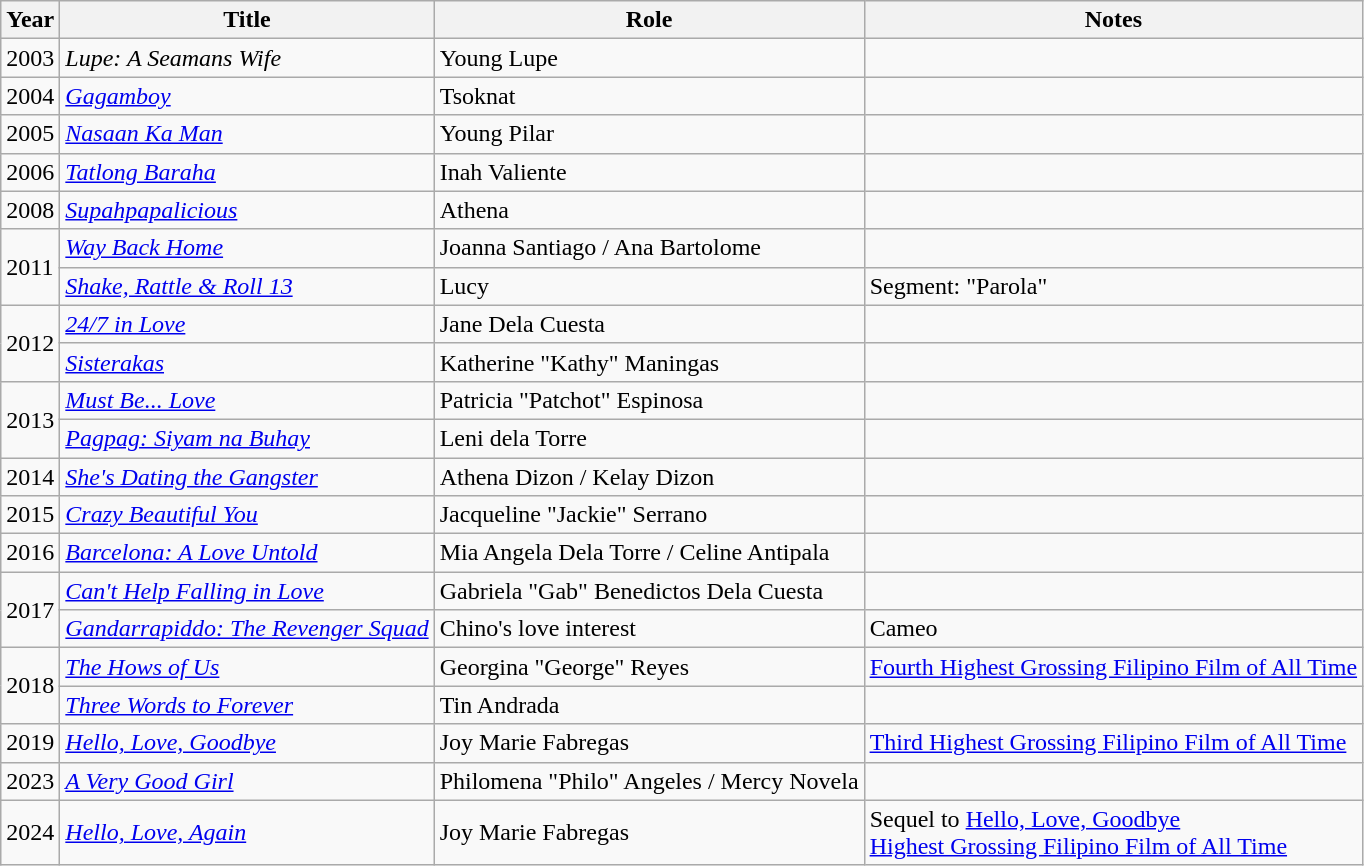<table class="wikitable sortable">
<tr>
<th>Year</th>
<th>Title</th>
<th>Role</th>
<th>Notes</th>
</tr>
<tr>
<td>2003</td>
<td><em>Lupe: A Seamans Wife</em></td>
<td>Young Lupe</td>
<td></td>
</tr>
<tr>
<td>2004</td>
<td><em><a href='#'>Gagamboy</a></em></td>
<td>Tsoknat</td>
<td></td>
</tr>
<tr>
<td>2005</td>
<td><em><a href='#'>Nasaan Ka Man</a></em></td>
<td>Young Pilar</td>
<td></td>
</tr>
<tr>
<td>2006</td>
<td><em><a href='#'>Tatlong Baraha</a></em></td>
<td>Inah Valiente</td>
<td></td>
</tr>
<tr>
<td>2008</td>
<td><em><a href='#'>Supahpapalicious</a></em></td>
<td>Athena</td>
<td></td>
</tr>
<tr>
<td rowspan="2">2011</td>
<td><em><a href='#'>Way Back Home</a></em></td>
<td>Joanna Santiago / Ana Bartolome</td>
<td></td>
</tr>
<tr>
<td><em><a href='#'>Shake, Rattle & Roll 13</a></em></td>
<td>Lucy</td>
<td>Segment: "Parola"</td>
</tr>
<tr>
<td rowspan="2">2012</td>
<td><em><a href='#'>24/7 in Love</a></em></td>
<td>Jane Dela Cuesta</td>
<td></td>
</tr>
<tr>
<td><em><a href='#'>Sisterakas</a></em></td>
<td>Katherine "Kathy" Maningas</td>
<td></td>
</tr>
<tr>
<td rowspan="2">2013</td>
<td><em><a href='#'>Must Be... Love</a></em></td>
<td>Patricia "Patchot" Espinosa</td>
<td></td>
</tr>
<tr>
<td><em><a href='#'>Pagpag: Siyam na Buhay</a></em></td>
<td>Leni dela Torre</td>
<td></td>
</tr>
<tr>
<td>2014</td>
<td><em><a href='#'>She's Dating the Gangster</a></em></td>
<td>Athena Dizon / Kelay Dizon</td>
<td></td>
</tr>
<tr>
<td>2015</td>
<td><em><a href='#'>Crazy Beautiful You</a></em></td>
<td>Jacqueline "Jackie" Serrano</td>
<td></td>
</tr>
<tr>
<td>2016</td>
<td><em><a href='#'>Barcelona: A Love Untold</a></em></td>
<td>Mia Angela Dela Torre / Celine Antipala</td>
<td></td>
</tr>
<tr>
<td rowspan="2">2017</td>
<td><em><a href='#'>Can't Help Falling in Love</a></em></td>
<td>Gabriela "Gab" Benedictos Dela Cuesta</td>
<td></td>
</tr>
<tr>
<td><em><a href='#'>Gandarrapiddo: The Revenger Squad</a></em></td>
<td>Chino's love interest</td>
<td>Cameo</td>
</tr>
<tr>
<td rowspan="2">2018</td>
<td><em><a href='#'>The Hows of Us</a></em></td>
<td>Georgina "George" Reyes</td>
<td><a href='#'>Fourth Highest Grossing Filipino Film of All Time</a></td>
</tr>
<tr>
<td><em><a href='#'>Three Words to Forever</a></em></td>
<td>Tin Andrada</td>
<td></td>
</tr>
<tr>
<td>2019</td>
<td><em><a href='#'>Hello, Love, Goodbye</a></em></td>
<td>Joy Marie Fabregas</td>
<td><a href='#'>Third Highest Grossing Filipino Film of All Time</a></td>
</tr>
<tr>
<td>2023</td>
<td><em><a href='#'>A Very Good Girl</a></em></td>
<td>Philomena "Philo" Angeles / Mercy Novela</td>
<td></td>
</tr>
<tr>
<td>2024</td>
<td><em><a href='#'>Hello, Love, Again</a></em></td>
<td>Joy Marie Fabregas</td>
<td>Sequel to <a href='#'>Hello, Love, Goodbye</a> <br> <a href='#'>Highest Grossing Filipino Film of All Time</a></td>
</tr>
</table>
